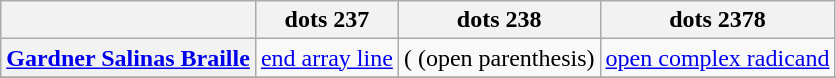<table class="wikitable">
<tr>
<th></th>
<th>dots 237</th>
<th>dots 238</th>
<th>dots 2378</th>
</tr>
<tr>
<th align=left><a href='#'>Gardner Salinas Braille</a></th>
<td><a href='#'>end array line</a></td>
<td>( (open parenthesis)</td>
<td><a href='#'>open complex radicand</a></td>
</tr>
<tr>
</tr>
<tr>
</tr>
</table>
